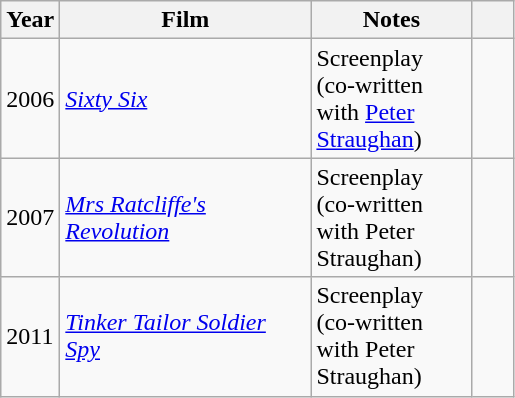<table class="wikitable">
<tr>
<th scope="col" style="width:30px;">Year</th>
<th scope="col" style="width:160PX;">Film</th>
<th scope="col" style="width:100px;">Notes</th>
<th scope="col" style="width:20px;"></th>
</tr>
<tr>
<td>2006</td>
<td><em><a href='#'>Sixty Six</a></em></td>
<td>Screenplay (co-written with <a href='#'>Peter Straughan</a>)</td>
<td></td>
</tr>
<tr>
<td>2007</td>
<td><em><a href='#'>Mrs Ratcliffe's Revolution</a></em></td>
<td>Screenplay (co-written with Peter Straughan)</td>
<td></td>
</tr>
<tr>
<td>2011</td>
<td><em><a href='#'>Tinker Tailor Soldier Spy</a></em></td>
<td>Screenplay (co-written with Peter Straughan)</td>
<td></td>
</tr>
</table>
